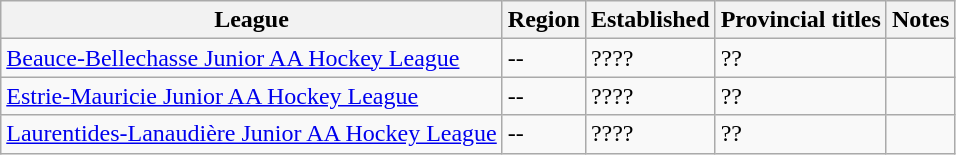<table class="wikitable">
<tr>
<th>League</th>
<th>Region</th>
<th>Established</th>
<th>Provincial titles</th>
<th>Notes</th>
</tr>
<tr>
<td><a href='#'>Beauce-Bellechasse Junior AA Hockey League</a></td>
<td>--</td>
<td>????</td>
<td>??</td>
<td></td>
</tr>
<tr>
<td><a href='#'>Estrie-Mauricie Junior AA Hockey League</a></td>
<td>--</td>
<td>????</td>
<td>??</td>
<td></td>
</tr>
<tr>
<td><a href='#'>Laurentides-Lanaudière Junior AA Hockey League</a></td>
<td>--</td>
<td>????</td>
<td>??</td>
<td></td>
</tr>
</table>
